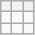<table class="wikitable">
<tr>
<th></th>
<th></th>
<th></th>
</tr>
<tr>
<td></td>
<td></td>
<td></td>
</tr>
<tr>
<td></td>
<td></td>
<td></td>
</tr>
</table>
